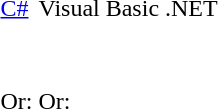<table>
<tr>
<td><a href='#'>C#</a></td>
<td>Visual Basic .NET</td>
</tr>
<tr>
<td><br></td>
<td><br></td>
</tr>
<tr>
<td><br>
Or:
</td>
<td><br>
Or:
</td>
<td></td>
</tr>
<tr>
<td><br></td>
<td><br></td>
<td></td>
</tr>
<tr>
<td><br></td>
<td><br></td>
</tr>
<tr>
<td></td>
</tr>
</table>
